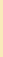<table class="toccolours" style="float:right; margin:0 0 1em 1em;">
<tr>
<td style="background:#f8eaba; text-align:center;"><br><div><br></div></td>
</tr>
<tr>
<td></td>
</tr>
</table>
